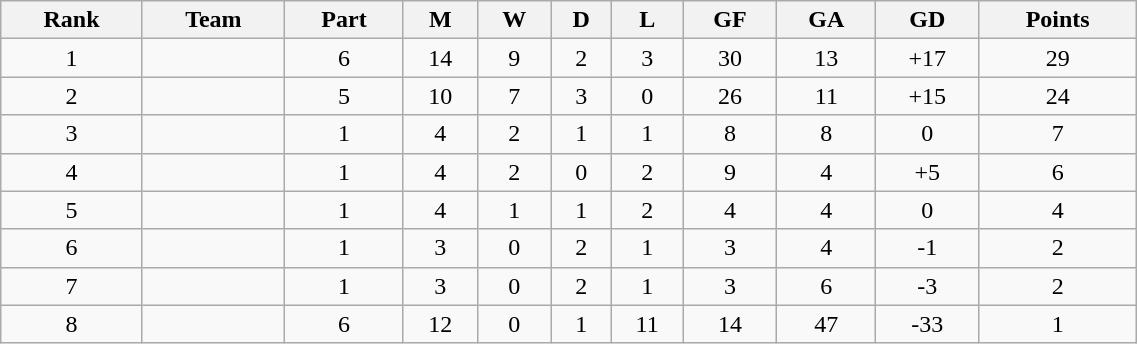<table class="wikitable sortable" width=60% style="text-align:center">
<tr>
<th>Rank</th>
<th>Team</th>
<th>Part</th>
<th>M</th>
<th>W</th>
<th>D</th>
<th>L</th>
<th>GF</th>
<th>GA</th>
<th>GD</th>
<th>Points</th>
</tr>
<tr>
<td>1</td>
<td align=left></td>
<td>6</td>
<td>14</td>
<td>9</td>
<td>2</td>
<td>3</td>
<td>30</td>
<td>13</td>
<td>+17</td>
<td>29</td>
</tr>
<tr>
<td>2</td>
<td align=left></td>
<td>5</td>
<td>10</td>
<td>7</td>
<td>3</td>
<td>0</td>
<td>26</td>
<td>11</td>
<td>+15</td>
<td>24</td>
</tr>
<tr>
<td>3</td>
<td align=left></td>
<td>1</td>
<td>4</td>
<td>2</td>
<td>1</td>
<td>1</td>
<td>8</td>
<td>8</td>
<td>0</td>
<td>7</td>
</tr>
<tr>
<td>4</td>
<td align=left></td>
<td>1</td>
<td>4</td>
<td>2</td>
<td>0</td>
<td>2</td>
<td>9</td>
<td>4</td>
<td>+5</td>
<td>6</td>
</tr>
<tr>
<td>5</td>
<td align=left></td>
<td>1</td>
<td>4</td>
<td>1</td>
<td>1</td>
<td>2</td>
<td>4</td>
<td>4</td>
<td>0</td>
<td>4</td>
</tr>
<tr>
<td>6</td>
<td align=left></td>
<td>1</td>
<td>3</td>
<td>0</td>
<td>2</td>
<td>1</td>
<td>3</td>
<td>4</td>
<td>-1</td>
<td>2</td>
</tr>
<tr>
<td>7</td>
<td align=left></td>
<td>1</td>
<td>3</td>
<td>0</td>
<td>2</td>
<td>1</td>
<td>3</td>
<td>6</td>
<td>-3</td>
<td>2</td>
</tr>
<tr>
<td>8</td>
<td align=left></td>
<td>6</td>
<td>12</td>
<td>0</td>
<td>1</td>
<td>11</td>
<td>14</td>
<td>47</td>
<td>-33</td>
<td>1</td>
</tr>
</table>
